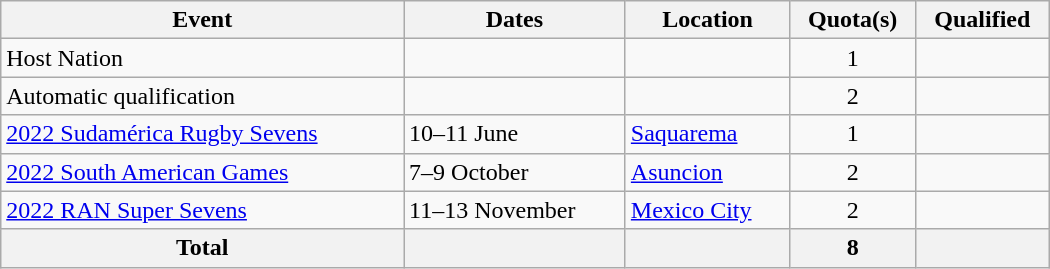<table class="wikitable" width=700>
<tr>
<th>Event</th>
<th>Dates</th>
<th>Location</th>
<th>Quota(s)</th>
<th>Qualified</th>
</tr>
<tr>
<td>Host Nation</td>
<td></td>
<td></td>
<td align=center>1</td>
<td></td>
</tr>
<tr>
<td>Automatic qualification</td>
<td></td>
<td></td>
<td align=center>2</td>
<td><br></td>
</tr>
<tr>
<td><a href='#'>2022 Sudamérica Rugby Sevens</a></td>
<td>10–11 June</td>
<td> <a href='#'>Saquarema</a></td>
<td align=center>1</td>
<td></td>
</tr>
<tr>
<td><a href='#'>2022 South American Games</a></td>
<td>7–9 October</td>
<td> <a href='#'>Asuncion</a></td>
<td align=center>2</td>
<td><br></td>
</tr>
<tr>
<td><a href='#'>2022 RAN Super Sevens</a></td>
<td>11–13 November</td>
<td> <a href='#'>Mexico City</a></td>
<td align=center>2</td>
<td><br></td>
</tr>
<tr>
<th>Total</th>
<th></th>
<th></th>
<th>8</th>
<th></th>
</tr>
</table>
